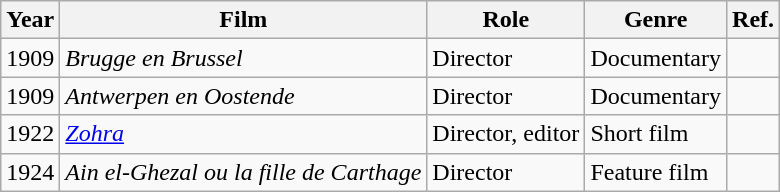<table class="wikitable">
<tr>
<th>Year</th>
<th>Film</th>
<th>Role</th>
<th>Genre</th>
<th>Ref.</th>
</tr>
<tr>
<td>1909</td>
<td><em>Brugge en Brussel</em></td>
<td>Director</td>
<td>Documentary</td>
<td></td>
</tr>
<tr>
<td>1909</td>
<td><em>Antwerpen en Oostende</em></td>
<td>Director</td>
<td>Documentary</td>
<td></td>
</tr>
<tr>
<td>1922</td>
<td><em><a href='#'>Zohra</a></em></td>
<td>Director, editor</td>
<td>Short film</td>
<td></td>
</tr>
<tr>
<td>1924</td>
<td><em>Ain el-Ghezal ou la fille de Carthage</em></td>
<td>Director</td>
<td>Feature film</td>
<td></td>
</tr>
</table>
